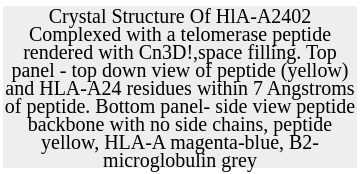<table id="drugInfoBox" style="float: right; clear: right; margin: 0 0 0.5em 1em; background: #ffffff;" class="toccolours" border=0 cellpadding=0 align=right width="240px">
<tr>
<td align="center" colspan="3"></td>
</tr>
<tr style="text-align: center; line-height: 0.75;background:#eeeeee">
<td colspan="3" color="white"><small>Crystal Structure Of HlA-A2402 Complexed with a telomerase peptide  rendered with Cn3D!,space filling. Top panel - top down view of peptide (yellow) and HLA-A24 residues within 7 Angstroms of peptide. Bottom panel- side view peptide backbone with no side chains, peptide yellow, HLA-A magenta-blue, B2-microglobulin grey</small></td>
</tr>
<tr>
</tr>
</table>
